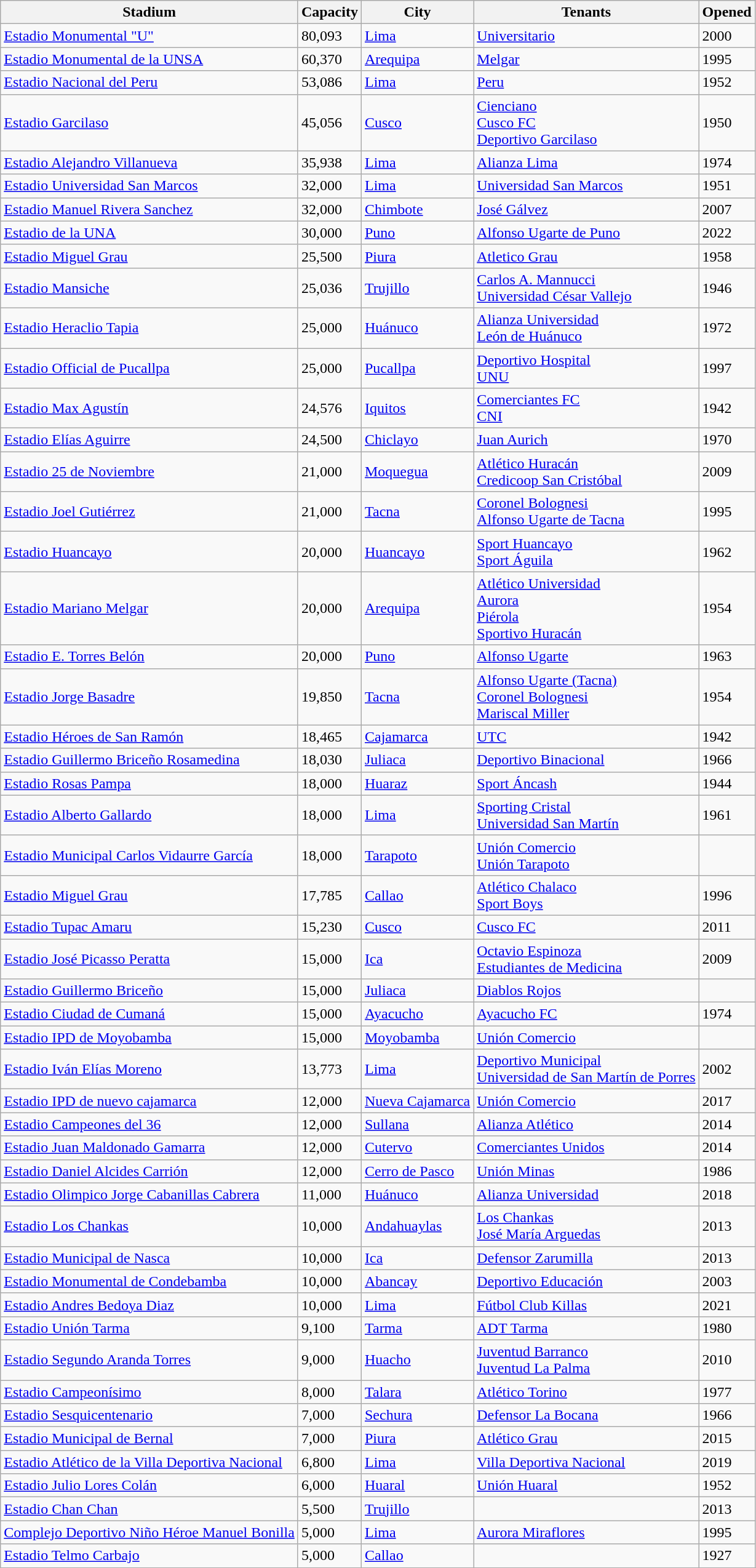<table class="wikitable sortable">
<tr>
<th>Stadium</th>
<th>Capacity</th>
<th>City</th>
<th>Tenants</th>
<th>Opened</th>
</tr>
<tr>
<td><a href='#'>Estadio Monumental "U"</a></td>
<td>80,093</td>
<td><a href='#'>Lima</a></td>
<td><a href='#'>Universitario</a></td>
<td>2000</td>
</tr>
<tr>
<td><a href='#'>Estadio Monumental de la UNSA</a></td>
<td>60,370</td>
<td><a href='#'>Arequipa</a></td>
<td><a href='#'>Melgar</a></td>
<td>1995</td>
</tr>
<tr>
<td><a href='#'>Estadio Nacional del Peru</a></td>
<td>53,086</td>
<td><a href='#'>Lima</a></td>
<td><a href='#'>Peru</a></td>
<td>1952</td>
</tr>
<tr>
<td><a href='#'>Estadio Garcilaso</a></td>
<td>45,056</td>
<td><a href='#'>Cusco</a></td>
<td><a href='#'>Cienciano</a><br><a href='#'>Cusco FC</a><br><a href='#'>Deportivo Garcilaso</a></td>
<td>1950</td>
</tr>
<tr>
<td><a href='#'>Estadio Alejandro Villanueva</a></td>
<td>35,938</td>
<td><a href='#'>Lima</a></td>
<td><a href='#'>Alianza Lima</a></td>
<td>1974</td>
</tr>
<tr>
<td><a href='#'>Estadio Universidad San Marcos</a></td>
<td>32,000</td>
<td><a href='#'>Lima</a></td>
<td><a href='#'>Universidad San Marcos</a></td>
<td>1951</td>
</tr>
<tr>
<td><a href='#'>Estadio Manuel Rivera Sanchez</a></td>
<td>32,000</td>
<td><a href='#'>Chimbote</a></td>
<td><a href='#'>José Gálvez</a></td>
<td>2007</td>
</tr>
<tr>
<td><a href='#'>Estadio de la UNA</a></td>
<td>30,000</td>
<td><a href='#'>Puno</a></td>
<td><a href='#'>Alfonso Ugarte de Puno</a></td>
<td>2022</td>
</tr>
<tr>
<td><a href='#'>Estadio Miguel Grau</a></td>
<td>25,500</td>
<td><a href='#'>Piura</a></td>
<td><a href='#'>Atletico Grau</a></td>
<td>1958</td>
</tr>
<tr>
<td><a href='#'>Estadio Mansiche</a></td>
<td>25,036</td>
<td><a href='#'>Trujillo</a></td>
<td><a href='#'>Carlos A. Mannucci</a><br><a href='#'>Universidad César Vallejo</a></td>
<td>1946</td>
</tr>
<tr>
<td><a href='#'>Estadio Heraclio Tapia</a></td>
<td>25,000</td>
<td><a href='#'>Huánuco</a></td>
<td><a href='#'>Alianza Universidad</a> <br><a href='#'>León de Huánuco</a></td>
<td>1972</td>
</tr>
<tr>
<td><a href='#'>Estadio Official de Pucallpa</a></td>
<td>25,000</td>
<td><a href='#'>Pucallpa</a></td>
<td><a href='#'>Deportivo Hospital</a><br><a href='#'>UNU</a></td>
<td>1997</td>
</tr>
<tr>
<td><a href='#'>Estadio Max Agustín</a></td>
<td>24,576</td>
<td><a href='#'>Iquitos</a></td>
<td><a href='#'>Comerciantes FC</a><br><a href='#'>CNI</a></td>
<td>1942</td>
</tr>
<tr>
<td><a href='#'>Estadio Elías Aguirre</a></td>
<td>24,500</td>
<td><a href='#'>Chiclayo</a></td>
<td><a href='#'>Juan Aurich</a></td>
<td>1970</td>
</tr>
<tr>
<td><a href='#'>Estadio 25 de Noviembre</a></td>
<td>21,000</td>
<td><a href='#'>Moquegua</a></td>
<td><a href='#'>Atlético Huracán</a><br><a href='#'>Credicoop San Cristóbal</a></td>
<td>2009</td>
</tr>
<tr>
<td><a href='#'>Estadio Joel Gutiérrez</a></td>
<td>21,000</td>
<td><a href='#'>Tacna</a></td>
<td><a href='#'>Coronel Bolognesi</a><br><a href='#'>Alfonso Ugarte de Tacna</a></td>
<td>1995</td>
</tr>
<tr>
<td><a href='#'>Estadio Huancayo</a></td>
<td>20,000</td>
<td><a href='#'>Huancayo</a></td>
<td><a href='#'>Sport Huancayo</a><br><a href='#'>Sport Águila</a></td>
<td>1962</td>
</tr>
<tr>
<td><a href='#'>Estadio Mariano Melgar</a></td>
<td>20,000</td>
<td><a href='#'>Arequipa</a></td>
<td><a href='#'>Atlético Universidad</a><br><a href='#'>Aurora</a><br><a href='#'>Piérola</a><br><a href='#'>Sportivo Huracán</a></td>
<td>1954</td>
</tr>
<tr>
<td><a href='#'>Estadio E. Torres Belón</a></td>
<td>20,000</td>
<td><a href='#'>Puno</a></td>
<td><a href='#'>Alfonso Ugarte</a></td>
<td>1963</td>
</tr>
<tr>
<td><a href='#'>Estadio Jorge Basadre</a></td>
<td>19,850</td>
<td><a href='#'>Tacna</a></td>
<td><a href='#'>Alfonso Ugarte (Tacna)</a><br><a href='#'>Coronel Bolognesi</a><br><a href='#'>Mariscal Miller</a></td>
<td>1954</td>
</tr>
<tr>
<td><a href='#'>Estadio Héroes de San Ramón</a></td>
<td>18,465</td>
<td><a href='#'>Cajamarca</a></td>
<td><a href='#'>UTC</a></td>
<td>1942</td>
</tr>
<tr>
<td><a href='#'>Estadio Guillermo Briceño Rosamedina</a></td>
<td>18,030</td>
<td><a href='#'>Juliaca</a></td>
<td><a href='#'>Deportivo Binacional</a></td>
<td>1966</td>
</tr>
<tr>
<td><a href='#'>Estadio Rosas Pampa</a></td>
<td>18,000</td>
<td><a href='#'>Huaraz</a></td>
<td><a href='#'>Sport Áncash</a></td>
<td>1944</td>
</tr>
<tr>
<td><a href='#'>Estadio Alberto Gallardo</a></td>
<td>18,000</td>
<td><a href='#'>Lima</a></td>
<td><a href='#'>Sporting Cristal</a><br><a href='#'>Universidad San Martín</a></td>
<td>1961</td>
</tr>
<tr>
<td><a href='#'>Estadio Municipal Carlos Vidaurre García</a></td>
<td>18,000</td>
<td><a href='#'>Tarapoto</a></td>
<td><a href='#'>Unión Comercio</a><br><a href='#'>Unión Tarapoto</a></td>
<td></td>
</tr>
<tr>
<td><a href='#'>Estadio Miguel Grau</a></td>
<td>17,785</td>
<td><a href='#'>Callao</a></td>
<td><a href='#'>Atlético Chalaco</a><br><a href='#'>Sport Boys</a></td>
<td>1996</td>
</tr>
<tr>
<td><a href='#'>Estadio Tupac Amaru</a></td>
<td>15,230</td>
<td><a href='#'>Cusco</a></td>
<td><a href='#'>Cusco FC</a></td>
<td>2011</td>
</tr>
<tr>
<td><a href='#'>Estadio José Picasso Peratta</a></td>
<td>15,000</td>
<td><a href='#'>Ica</a></td>
<td><a href='#'>Octavio Espinoza</a><br><a href='#'>Estudiantes de Medicina</a></td>
<td>2009</td>
</tr>
<tr>
<td><a href='#'>Estadio Guillermo Briceño</a></td>
<td>15,000</td>
<td><a href='#'>Juliaca</a></td>
<td><a href='#'>Diablos Rojos</a></td>
<td></td>
</tr>
<tr>
<td><a href='#'>Estadio Ciudad de Cumaná</a></td>
<td>15,000</td>
<td><a href='#'>Ayacucho</a></td>
<td><a href='#'>Ayacucho FC</a></td>
<td>1974</td>
</tr>
<tr>
<td><a href='#'>Estadio IPD de Moyobamba</a></td>
<td>15,000</td>
<td><a href='#'>Moyobamba</a></td>
<td><a href='#'>Unión Comercio</a></td>
<td></td>
</tr>
<tr>
<td><a href='#'>Estadio Iván Elías Moreno</a></td>
<td>13,773</td>
<td><a href='#'>Lima</a></td>
<td><a href='#'>Deportivo Municipal</a><br><a href='#'>Universidad de San Martín de Porres</a></td>
<td>2002</td>
</tr>
<tr>
<td><a href='#'>Estadio IPD de nuevo cajamarca</a></td>
<td>12,000</td>
<td><a href='#'>Nueva Cajamarca</a></td>
<td><a href='#'>Unión Comercio</a></td>
<td>2017</td>
</tr>
<tr>
<td><a href='#'>Estadio Campeones del 36</a></td>
<td>12,000</td>
<td><a href='#'>Sullana</a></td>
<td><a href='#'>Alianza Atlético</a></td>
<td>2014</td>
</tr>
<tr>
<td><a href='#'>Estadio Juan Maldonado Gamarra</a></td>
<td>12,000</td>
<td><a href='#'>Cutervo</a></td>
<td><a href='#'>Comerciantes Unidos</a></td>
<td>2014</td>
</tr>
<tr>
<td><a href='#'>Estadio Daniel Alcides Carrión</a></td>
<td>12,000</td>
<td><a href='#'>Cerro de Pasco</a></td>
<td><a href='#'>Unión Minas</a></td>
<td>1986</td>
</tr>
<tr>
<td><a href='#'>Estadio Olimpico Jorge Cabanillas Cabrera</a></td>
<td>11,000</td>
<td><a href='#'>Huánuco</a></td>
<td><a href='#'>Alianza Universidad</a></td>
<td>2018</td>
</tr>
<tr>
<td><a href='#'>Estadio Los Chankas</a></td>
<td>10,000</td>
<td><a href='#'>Andahuaylas</a></td>
<td><a href='#'>Los Chankas</a><br><a href='#'>José María Arguedas</a></td>
<td>2013</td>
</tr>
<tr>
<td><a href='#'>Estadio Municipal de Nasca</a></td>
<td>10,000</td>
<td><a href='#'>Ica</a></td>
<td><a href='#'>Defensor Zarumilla</a></td>
<td>2013</td>
</tr>
<tr>
<td><a href='#'>Estadio Monumental de Condebamba</a></td>
<td>10,000</td>
<td><a href='#'>Abancay</a></td>
<td><a href='#'>Deportivo Educación</a></td>
<td>2003</td>
</tr>
<tr>
<td><a href='#'>Estadio Andres Bedoya Diaz</a></td>
<td>10,000</td>
<td><a href='#'>Lima</a></td>
<td><a href='#'>Fútbol Club Killas</a></td>
<td>2021</td>
</tr>
<tr>
<td><a href='#'>Estadio Unión Tarma</a></td>
<td>9,100</td>
<td><a href='#'>Tarma</a></td>
<td><a href='#'>ADT Tarma</a></td>
<td>1980</td>
</tr>
<tr>
<td><a href='#'>Estadio Segundo Aranda Torres</a></td>
<td>9,000</td>
<td><a href='#'>Huacho</a></td>
<td><a href='#'>Juventud Barranco</a><br><a href='#'>Juventud La Palma</a></td>
<td>2010</td>
</tr>
<tr>
<td><a href='#'>Estadio Campeonísimo</a></td>
<td>8,000</td>
<td><a href='#'>Talara</a></td>
<td><a href='#'>Atlético Torino</a></td>
<td>1977</td>
</tr>
<tr>
<td><a href='#'>Estadio Sesquicentenario</a></td>
<td>7,000</td>
<td><a href='#'>Sechura</a></td>
<td><a href='#'>Defensor La Bocana</a></td>
<td>1966</td>
</tr>
<tr>
<td><a href='#'>Estadio Municipal de Bernal</a></td>
<td>7,000</td>
<td><a href='#'>Piura</a></td>
<td><a href='#'>Atlético Grau</a></td>
<td>2015</td>
</tr>
<tr>
<td><a href='#'>Estadio Atlético de la Villa Deportiva Nacional</a></td>
<td>6,800</td>
<td><a href='#'>Lima</a></td>
<td><a href='#'>Villa Deportiva Nacional</a></td>
<td>2019</td>
</tr>
<tr>
<td><a href='#'>Estadio Julio Lores Colán</a></td>
<td>6,000</td>
<td><a href='#'>Huaral</a></td>
<td><a href='#'>Unión Huaral</a></td>
<td>1952</td>
</tr>
<tr>
<td><a href='#'>Estadio Chan Chan</a></td>
<td>5,500</td>
<td><a href='#'>Trujillo</a></td>
<td></td>
<td>2013</td>
</tr>
<tr>
<td><a href='#'>Complejo Deportivo Niño Héroe Manuel Bonilla</a></td>
<td>5,000</td>
<td><a href='#'>Lima</a></td>
<td><a href='#'>Aurora Miraflores</a></td>
<td>1995</td>
</tr>
<tr>
<td><a href='#'>Estadio Telmo Carbajo</a></td>
<td>5,000</td>
<td><a href='#'>Callao</a></td>
<td></td>
<td>1927</td>
</tr>
<tr>
</tr>
</table>
